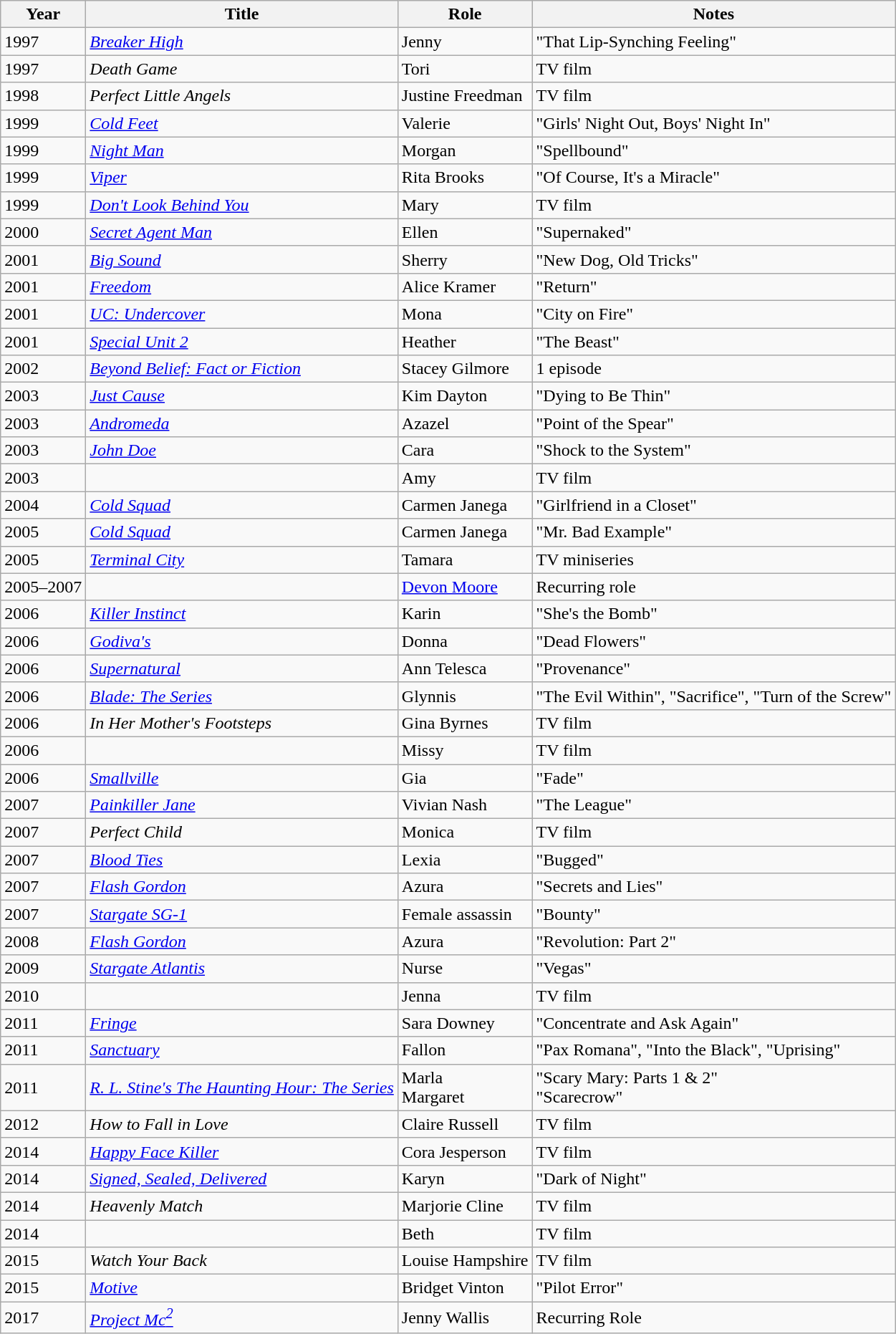<table class="wikitable sortable">
<tr>
<th>Year</th>
<th>Title</th>
<th>Role</th>
<th class="unsortable">Notes</th>
</tr>
<tr>
<td>1997</td>
<td><em><a href='#'>Breaker High</a></em></td>
<td>Jenny</td>
<td>"That Lip-Synching Feeling"</td>
</tr>
<tr>
<td>1997</td>
<td><em>Death Game</em></td>
<td>Tori</td>
<td>TV film</td>
</tr>
<tr>
<td>1998</td>
<td><em>Perfect Little Angels</em></td>
<td>Justine Freedman</td>
<td>TV film</td>
</tr>
<tr>
<td>1999</td>
<td><em><a href='#'>Cold Feet</a></em></td>
<td>Valerie</td>
<td>"Girls' Night Out, Boys' Night In"</td>
</tr>
<tr>
<td>1999</td>
<td><em><a href='#'>Night Man</a></em></td>
<td>Morgan</td>
<td>"Spellbound"</td>
</tr>
<tr>
<td>1999</td>
<td><em><a href='#'>Viper</a></em></td>
<td>Rita Brooks</td>
<td>"Of Course, It's a Miracle"</td>
</tr>
<tr>
<td>1999</td>
<td><em><a href='#'>Don't Look Behind You</a></em></td>
<td>Mary</td>
<td>TV film</td>
</tr>
<tr>
<td>2000</td>
<td><em><a href='#'>Secret Agent Man</a></em></td>
<td>Ellen</td>
<td>"Supernaked"</td>
</tr>
<tr>
<td>2001</td>
<td><em><a href='#'>Big Sound</a></em></td>
<td>Sherry</td>
<td>"New Dog, Old Tricks"</td>
</tr>
<tr>
<td>2001</td>
<td><em><a href='#'>Freedom</a></em></td>
<td>Alice Kramer</td>
<td>"Return"</td>
</tr>
<tr>
<td>2001</td>
<td><em><a href='#'>UC: Undercover</a></em></td>
<td>Mona</td>
<td>"City on Fire"</td>
</tr>
<tr>
<td>2001</td>
<td><em><a href='#'>Special Unit 2</a></em></td>
<td>Heather</td>
<td>"The Beast"</td>
</tr>
<tr>
<td>2002</td>
<td><em><a href='#'>Beyond Belief: Fact or Fiction</a></em></td>
<td>Stacey Gilmore</td>
<td>1 episode</td>
</tr>
<tr>
<td>2003</td>
<td><em><a href='#'>Just Cause</a></em></td>
<td>Kim Dayton</td>
<td>"Dying to Be Thin"</td>
</tr>
<tr>
<td>2003</td>
<td><em><a href='#'>Andromeda</a></em></td>
<td>Azazel</td>
<td>"Point of the Spear"</td>
</tr>
<tr>
<td>2003</td>
<td><em><a href='#'>John Doe</a></em></td>
<td>Cara</td>
<td>"Shock to the System"</td>
</tr>
<tr>
<td>2003</td>
<td><em></em></td>
<td>Amy</td>
<td>TV film</td>
</tr>
<tr>
<td>2004</td>
<td><em><a href='#'>Cold Squad</a></em></td>
<td>Carmen Janega</td>
<td>"Girlfriend in a Closet"</td>
</tr>
<tr>
<td>2005</td>
<td><em><a href='#'>Cold Squad</a></em></td>
<td>Carmen Janega</td>
<td>"Mr. Bad Example"</td>
</tr>
<tr>
<td>2005</td>
<td><em><a href='#'>Terminal City</a></em></td>
<td>Tamara</td>
<td>TV miniseries</td>
</tr>
<tr>
<td>2005–2007</td>
<td><em></em></td>
<td><a href='#'>Devon Moore</a></td>
<td>Recurring role</td>
</tr>
<tr>
<td>2006</td>
<td><em><a href='#'>Killer Instinct</a></em></td>
<td>Karin</td>
<td>"She's the Bomb"</td>
</tr>
<tr>
<td>2006</td>
<td><em><a href='#'>Godiva's</a></em></td>
<td>Donna</td>
<td>"Dead Flowers"</td>
</tr>
<tr>
<td>2006</td>
<td><em><a href='#'>Supernatural</a></em></td>
<td>Ann Telesca</td>
<td>"Provenance"</td>
</tr>
<tr>
<td>2006</td>
<td><em><a href='#'>Blade: The Series</a></em></td>
<td>Glynnis</td>
<td>"The Evil Within", "Sacrifice", "Turn of the Screw"</td>
</tr>
<tr>
<td>2006</td>
<td><em>In Her Mother's Footsteps</em></td>
<td>Gina Byrnes</td>
<td>TV film</td>
</tr>
<tr>
<td>2006</td>
<td><em></em></td>
<td>Missy</td>
<td>TV film</td>
</tr>
<tr>
<td>2006</td>
<td><em><a href='#'>Smallville</a></em></td>
<td>Gia</td>
<td>"Fade"</td>
</tr>
<tr>
<td>2007</td>
<td><em><a href='#'>Painkiller Jane</a></em></td>
<td>Vivian Nash</td>
<td>"The League"</td>
</tr>
<tr>
<td>2007</td>
<td><em>Perfect Child</em></td>
<td>Monica</td>
<td>TV film</td>
</tr>
<tr>
<td>2007</td>
<td><em><a href='#'>Blood Ties</a></em></td>
<td>Lexia</td>
<td>"Bugged"</td>
</tr>
<tr>
<td>2007</td>
<td><em><a href='#'>Flash Gordon</a></em></td>
<td>Azura</td>
<td>"Secrets and Lies"</td>
</tr>
<tr>
<td>2007</td>
<td><em><a href='#'>Stargate SG-1</a></em></td>
<td>Female assassin</td>
<td>"Bounty"</td>
</tr>
<tr>
<td>2008</td>
<td><em><a href='#'>Flash Gordon</a></em></td>
<td>Azura</td>
<td>"Revolution: Part 2"</td>
</tr>
<tr>
<td>2009</td>
<td><em><a href='#'>Stargate Atlantis</a></em></td>
<td>Nurse</td>
<td>"Vegas"</td>
</tr>
<tr>
<td>2010</td>
<td><em></em></td>
<td>Jenna</td>
<td>TV film</td>
</tr>
<tr>
<td>2011</td>
<td><em><a href='#'>Fringe</a></em></td>
<td>Sara Downey</td>
<td>"Concentrate and Ask Again"</td>
</tr>
<tr>
<td>2011</td>
<td><em><a href='#'>Sanctuary</a></em></td>
<td>Fallon</td>
<td>"Pax Romana", "Into the Black", "Uprising"</td>
</tr>
<tr>
<td>2011</td>
<td><em><a href='#'>R. L. Stine's The Haunting Hour: The Series</a></em></td>
<td>Marla<br>Margaret</td>
<td>"Scary Mary: Parts 1 & 2"<br>"Scarecrow"</td>
</tr>
<tr>
<td>2012</td>
<td><em>How to Fall in Love</em></td>
<td>Claire Russell</td>
<td>TV film</td>
</tr>
<tr>
<td>2014</td>
<td><em><a href='#'>Happy Face Killer</a></em></td>
<td>Cora Jesperson</td>
<td>TV film</td>
</tr>
<tr>
<td>2014</td>
<td><em><a href='#'>Signed, Sealed, Delivered</a></em></td>
<td>Karyn</td>
<td>"Dark of Night"</td>
</tr>
<tr>
<td>2014</td>
<td><em>Heavenly Match</em></td>
<td>Marjorie Cline</td>
<td>TV film</td>
</tr>
<tr>
<td>2014</td>
<td><em></em></td>
<td>Beth</td>
<td>TV film</td>
</tr>
<tr>
<td>2015</td>
<td><em>Watch Your Back</em></td>
<td>Louise Hampshire</td>
<td>TV film</td>
</tr>
<tr>
<td>2015</td>
<td><em><a href='#'>Motive</a></em></td>
<td>Bridget Vinton</td>
<td>"Pilot Error"</td>
</tr>
<tr>
<td>2017</td>
<td><em><a href='#'>Project Mc<sup>2</sup></a></em></td>
<td>Jenny Wallis</td>
<td>Recurring Role</td>
</tr>
</table>
